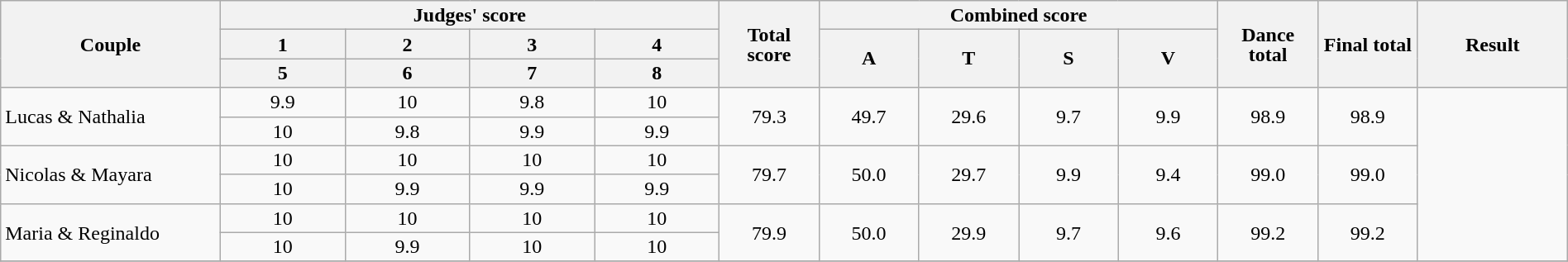<table class="wikitable" style="font-size:100%; line-height:16px; text-align:center" width="100%">
<tr>
<th rowspan=3 style="width:11.0%;">Couple</th>
<th colspan=4 style="width:25.0%;">Judges' score</th>
<th rowspan=3 style="width:05.0%;">Total score</th>
<th colspan=4 style="width:20.0%;">Combined score</th>
<th rowspan=3 style="width:05.0%;">Dance total</th>
<th rowspan=3 style="width:05.0%;">Final total</th>
<th rowspan=3 style="width:07.5%;">Result</th>
</tr>
<tr>
<th>1</th>
<th>2</th>
<th>3</th>
<th>4</th>
<th rowspan=2 style="width:05.0%;">A</th>
<th rowspan=2 style="width:05.0%;">T</th>
<th rowspan=2 style="width:05.0%;">S</th>
<th rowspan=2 style="width:05.0%;">V</th>
</tr>
<tr>
<th>5</th>
<th>6</th>
<th>7</th>
<th>8</th>
</tr>
<tr>
<td align="left" rowspan=2>Lucas & Nathalia</td>
<td>9.9</td>
<td>10</td>
<td>9.8</td>
<td>10</td>
<td rowspan=2>79.3</td>
<td rowspan=2>49.7</td>
<td rowspan=2>29.6</td>
<td rowspan=2>9.7</td>
<td rowspan=2>9.9</td>
<td rowspan=2>98.9</td>
<td rowspan=2>98.9</td>
<td rowspan=6></td>
</tr>
<tr>
<td>10</td>
<td>9.8</td>
<td>9.9</td>
<td>9.9</td>
</tr>
<tr>
<td align="left" rowspan=2>Nicolas & Mayara</td>
<td>10</td>
<td>10</td>
<td>10</td>
<td>10</td>
<td rowspan=2>79.7</td>
<td rowspan=2>50.0</td>
<td rowspan=2>29.7</td>
<td rowspan=2>9.9</td>
<td rowspan=2>9.4</td>
<td rowspan=2>99.0</td>
<td rowspan=2>99.0</td>
</tr>
<tr>
<td>10</td>
<td>9.9</td>
<td>9.9</td>
<td>9.9</td>
</tr>
<tr>
<td align="left" rowspan=2>Maria & Reginaldo</td>
<td>10</td>
<td>10</td>
<td>10</td>
<td>10</td>
<td rowspan=2>79.9</td>
<td rowspan=2>50.0</td>
<td rowspan=2>29.9</td>
<td rowspan=2>9.7</td>
<td rowspan=2>9.6</td>
<td rowspan=2>99.2</td>
<td rowspan=2>99.2</td>
</tr>
<tr>
<td>10</td>
<td>9.9</td>
<td>10</td>
<td>10</td>
</tr>
<tr>
</tr>
</table>
